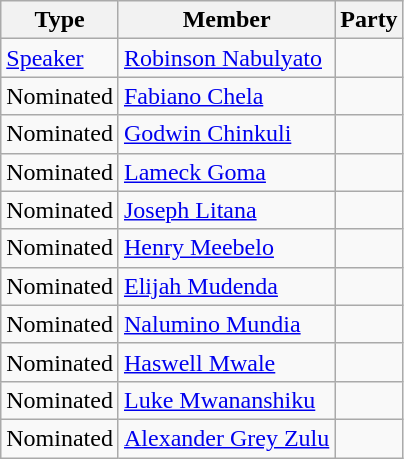<table class=wikitable sortable">
<tr>
<th>Type</th>
<th>Member</th>
<th>Party</th>
</tr>
<tr>
<td><a href='#'>Speaker</a></td>
<td><a href='#'>Robinson Nabulyato</a></td>
<td></td>
</tr>
<tr>
<td>Nominated</td>
<td><a href='#'>Fabiano Chela</a></td>
<td></td>
</tr>
<tr>
<td>Nominated</td>
<td><a href='#'>Godwin Chinkuli</a></td>
<td></td>
</tr>
<tr>
<td>Nominated</td>
<td><a href='#'>Lameck Goma</a></td>
<td></td>
</tr>
<tr>
<td>Nominated</td>
<td><a href='#'>Joseph Litana</a></td>
<td></td>
</tr>
<tr>
<td>Nominated</td>
<td><a href='#'>Henry Meebelo</a></td>
<td></td>
</tr>
<tr>
<td>Nominated</td>
<td><a href='#'>Elijah Mudenda</a></td>
<td></td>
</tr>
<tr>
<td>Nominated</td>
<td><a href='#'>Nalumino Mundia</a></td>
<td></td>
</tr>
<tr>
<td>Nominated</td>
<td><a href='#'>Haswell Mwale</a></td>
<td></td>
</tr>
<tr>
<td>Nominated</td>
<td><a href='#'>Luke Mwananshiku</a></td>
<td></td>
</tr>
<tr>
<td>Nominated</td>
<td><a href='#'>Alexander Grey Zulu</a></td>
<td></td>
</tr>
</table>
